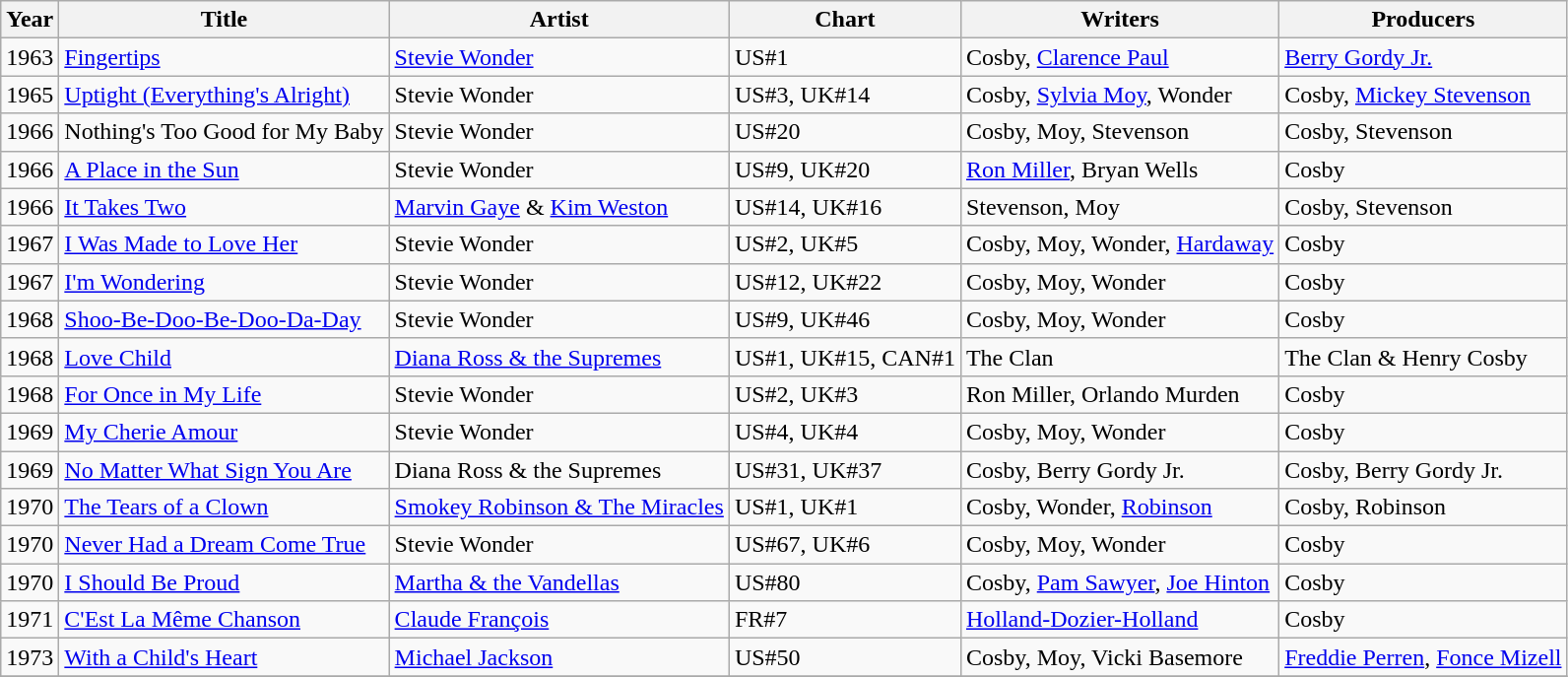<table class="wikitable">
<tr>
<th>Year</th>
<th>Title</th>
<th>Artist</th>
<th>Chart</th>
<th>Writers</th>
<th>Producers</th>
</tr>
<tr>
<td>1963</td>
<td><a href='#'>Fingertips</a></td>
<td><a href='#'>Stevie Wonder</a></td>
<td>US#1</td>
<td>Cosby, <a href='#'>Clarence Paul</a></td>
<td><a href='#'>Berry Gordy Jr.</a></td>
</tr>
<tr>
<td>1965</td>
<td><a href='#'>Uptight (Everything's Alright)</a></td>
<td>Stevie Wonder</td>
<td>US#3, UK#14</td>
<td>Cosby, <a href='#'>Sylvia Moy</a>, Wonder</td>
<td>Cosby, <a href='#'>Mickey Stevenson</a></td>
</tr>
<tr>
<td>1966</td>
<td>Nothing's Too Good for My Baby</td>
<td>Stevie Wonder</td>
<td>US#20</td>
<td>Cosby, Moy, Stevenson</td>
<td>Cosby, Stevenson</td>
</tr>
<tr>
<td>1966</td>
<td><a href='#'>A Place in the Sun</a></td>
<td>Stevie Wonder</td>
<td>US#9, UK#20</td>
<td><a href='#'>Ron Miller</a>, Bryan Wells</td>
<td>Cosby</td>
</tr>
<tr>
<td>1966</td>
<td><a href='#'>It Takes Two</a></td>
<td><a href='#'>Marvin Gaye</a> & <a href='#'>Kim Weston</a></td>
<td>US#14, UK#16</td>
<td>Stevenson, Moy</td>
<td>Cosby, Stevenson</td>
</tr>
<tr>
<td>1967</td>
<td><a href='#'>I Was Made to Love Her</a></td>
<td>Stevie Wonder</td>
<td>US#2, UK#5</td>
<td>Cosby, Moy, Wonder, <a href='#'>Hardaway</a></td>
<td>Cosby</td>
</tr>
<tr>
<td>1967</td>
<td><a href='#'>I'm Wondering</a></td>
<td>Stevie Wonder</td>
<td>US#12, UK#22</td>
<td>Cosby, Moy, Wonder</td>
<td>Cosby</td>
</tr>
<tr>
<td>1968</td>
<td><a href='#'>Shoo-Be-Doo-Be-Doo-Da-Day</a></td>
<td>Stevie Wonder</td>
<td>US#9, UK#46</td>
<td>Cosby, Moy, Wonder</td>
<td>Cosby</td>
</tr>
<tr>
<td>1968</td>
<td><a href='#'>Love Child</a></td>
<td><a href='#'>Diana Ross & the Supremes</a></td>
<td>US#1, UK#15, CAN#1</td>
<td>The Clan</td>
<td>The Clan & Henry Cosby</td>
</tr>
<tr>
<td>1968</td>
<td><a href='#'>For Once in My Life</a></td>
<td>Stevie Wonder</td>
<td>US#2, UK#3</td>
<td>Ron Miller, Orlando Murden</td>
<td>Cosby</td>
</tr>
<tr>
<td>1969</td>
<td><a href='#'>My Cherie Amour</a></td>
<td>Stevie Wonder</td>
<td>US#4, UK#4</td>
<td>Cosby, Moy, Wonder</td>
<td>Cosby</td>
</tr>
<tr>
<td>1969</td>
<td><a href='#'>No Matter What Sign You Are</a></td>
<td>Diana Ross & the Supremes</td>
<td>US#31, UK#37</td>
<td>Cosby, Berry Gordy Jr.</td>
<td>Cosby, Berry Gordy Jr.</td>
</tr>
<tr>
<td>1970</td>
<td><a href='#'>The Tears of a Clown</a></td>
<td><a href='#'>Smokey Robinson & The Miracles</a></td>
<td>US#1, UK#1</td>
<td>Cosby, Wonder, <a href='#'>Robinson</a></td>
<td>Cosby, Robinson</td>
</tr>
<tr>
<td>1970</td>
<td><a href='#'>Never Had a Dream Come True</a></td>
<td>Stevie Wonder</td>
<td>US#67, UK#6</td>
<td>Cosby, Moy, Wonder</td>
<td>Cosby</td>
</tr>
<tr>
<td>1970</td>
<td><a href='#'>I Should Be Proud</a></td>
<td><a href='#'>Martha & the Vandellas</a></td>
<td>US#80</td>
<td>Cosby, <a href='#'>Pam Sawyer</a>, <a href='#'>Joe Hinton</a></td>
<td>Cosby</td>
</tr>
<tr>
<td>1971</td>
<td><a href='#'>C'Est La Même Chanson</a></td>
<td><a href='#'>Claude François</a></td>
<td>FR#7</td>
<td><a href='#'>Holland-Dozier-Holland</a></td>
<td>Cosby</td>
</tr>
<tr>
<td>1973</td>
<td><a href='#'>With a Child's Heart</a></td>
<td><a href='#'>Michael Jackson</a></td>
<td>US#50</td>
<td>Cosby, Moy, Vicki Basemore</td>
<td><a href='#'>Freddie Perren</a>, <a href='#'>Fonce Mizell</a></td>
</tr>
<tr>
</tr>
</table>
